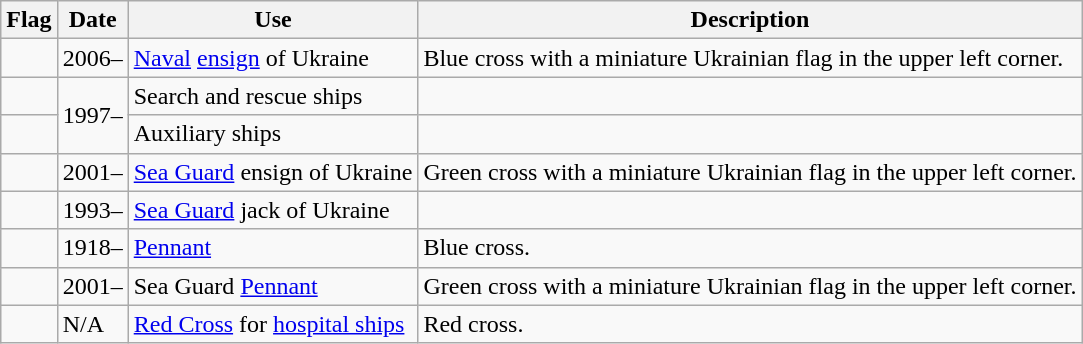<table class="wikitable">
<tr>
<th>Flag</th>
<th>Date</th>
<th>Use</th>
<th>Description</th>
</tr>
<tr>
<td></td>
<td>2006–</td>
<td><a href='#'>Naval</a> <a href='#'>ensign</a> of Ukraine</td>
<td>Blue cross with a miniature Ukrainian flag in the upper left corner.</td>
</tr>
<tr>
<td></td>
<td rowspan="2">1997–</td>
<td>Search and rescue ships</td>
<td></td>
</tr>
<tr>
<td></td>
<td>Auxiliary ships</td>
<td></td>
</tr>
<tr>
<td></td>
<td>2001–</td>
<td><a href='#'>Sea Guard</a> ensign of Ukraine</td>
<td>Green cross with a miniature Ukrainian flag in the upper left corner.</td>
</tr>
<tr>
<td></td>
<td>1993–</td>
<td><a href='#'>Sea Guard</a> jack of Ukraine</td>
<td></td>
</tr>
<tr>
<td></td>
<td>1918–</td>
<td><a href='#'>Pennant</a></td>
<td>Blue cross.</td>
</tr>
<tr>
<td></td>
<td>2001–</td>
<td>Sea Guard <a href='#'>Pennant</a></td>
<td>Green cross with a miniature Ukrainian flag in the upper left corner.</td>
</tr>
<tr>
<td></td>
<td>N/A</td>
<td><a href='#'>Red Cross</a> for <a href='#'>hospital ships</a></td>
<td>Red cross.</td>
</tr>
</table>
